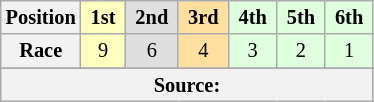<table class="wikitable" style="font-size: 85%; text-align:center">
<tr>
<th>Position</th>
<th style="background-color:#ffffbf"> 1st </th>
<th style="background-color:#dfdfdf"> 2nd </th>
<th style="background-color:#ffdf9f"> 3rd </th>
<th style="background-color:#dfffdf"> 4th </th>
<th style="background-color:#dfffdf"> 5th </th>
<th style="background-color:#dfffdf"> 6th </th>
</tr>
<tr>
<th>Race</th>
<td style="background-color:#ffffbf">9</td>
<td style="background-color:#dfdfdf">6</td>
<td style="background-color:#ffdf9f">4</td>
<td style="background-color:#dfffdf">3</td>
<td style="background-color:#dfffdf">2</td>
<td style="background-color:#dfffdf">1</td>
</tr>
<tr>
</tr>
<tr class="sortbottom">
<th colspan="7">Source:</th>
</tr>
</table>
